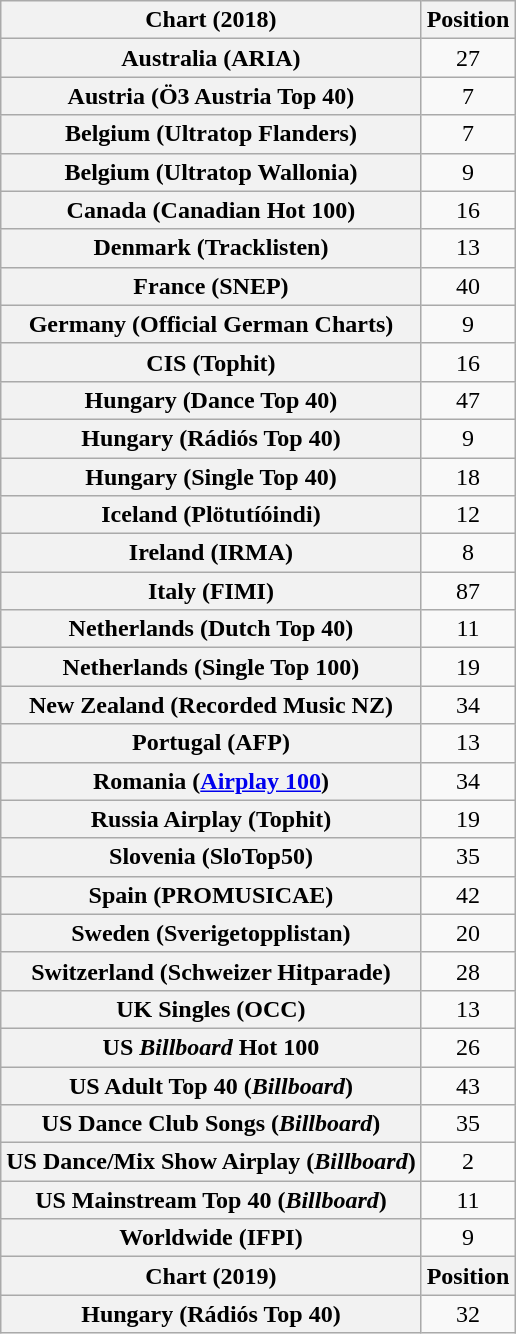<table class="wikitable sortable plainrowheaders" style="text-align:center">
<tr>
<th scope="col">Chart (2018)</th>
<th scope="col">Position</th>
</tr>
<tr>
<th scope="row">Australia (ARIA)</th>
<td>27</td>
</tr>
<tr>
<th scope="row">Austria (Ö3 Austria Top 40)</th>
<td>7</td>
</tr>
<tr>
<th scope="row">Belgium (Ultratop Flanders)</th>
<td>7</td>
</tr>
<tr>
<th scope="row">Belgium (Ultratop Wallonia)</th>
<td>9</td>
</tr>
<tr>
<th scope="row">Canada (Canadian Hot 100)</th>
<td>16</td>
</tr>
<tr>
<th scope="row">Denmark (Tracklisten)</th>
<td>13</td>
</tr>
<tr>
<th scope="row">France (SNEP)</th>
<td>40</td>
</tr>
<tr>
<th scope="row">Germany (Official German Charts)</th>
<td>9</td>
</tr>
<tr>
<th scope="row">CIS (Tophit)</th>
<td>16</td>
</tr>
<tr>
<th scope="row">Hungary (Dance Top 40)</th>
<td>47</td>
</tr>
<tr>
<th scope="row">Hungary (Rádiós Top 40)</th>
<td>9</td>
</tr>
<tr>
<th scope="row">Hungary (Single Top 40)</th>
<td>18</td>
</tr>
<tr>
<th scope="row">Iceland (Plötutíóindi)</th>
<td>12</td>
</tr>
<tr>
<th scope="row">Ireland (IRMA)</th>
<td>8</td>
</tr>
<tr>
<th scope="row">Italy (FIMI)</th>
<td>87</td>
</tr>
<tr>
<th scope="row">Netherlands (Dutch Top 40)</th>
<td>11</td>
</tr>
<tr>
<th scope="row">Netherlands (Single Top 100)</th>
<td>19</td>
</tr>
<tr>
<th scope="row">New Zealand (Recorded Music NZ)</th>
<td>34</td>
</tr>
<tr>
<th scope="row">Portugal (AFP)</th>
<td>13</td>
</tr>
<tr>
<th scope="row">Romania (<a href='#'>Airplay 100</a>)</th>
<td>34</td>
</tr>
<tr>
<th scope="row">Russia Airplay (Tophit)</th>
<td>19</td>
</tr>
<tr>
<th scope="row">Slovenia (SloTop50)</th>
<td>35</td>
</tr>
<tr>
<th scope="row">Spain (PROMUSICAE)</th>
<td>42</td>
</tr>
<tr>
<th scope="row">Sweden (Sverigetopplistan)</th>
<td>20</td>
</tr>
<tr>
<th scope="row">Switzerland (Schweizer Hitparade)</th>
<td>28</td>
</tr>
<tr>
<th scope="row">UK Singles (OCC)</th>
<td>13</td>
</tr>
<tr>
<th scope="row">US <em>Billboard</em> Hot 100</th>
<td>26</td>
</tr>
<tr>
<th scope="row">US Adult Top 40 (<em>Billboard</em>)</th>
<td>43</td>
</tr>
<tr>
<th scope="row">US Dance Club Songs (<em>Billboard</em>)</th>
<td>35</td>
</tr>
<tr>
<th scope="row">US Dance/Mix Show Airplay (<em>Billboard</em>)</th>
<td>2</td>
</tr>
<tr>
<th scope="row">US Mainstream Top 40 (<em>Billboard</em>)</th>
<td>11</td>
</tr>
<tr>
<th scope="row">Worldwide (IFPI)</th>
<td>9</td>
</tr>
<tr>
<th scope="col">Chart (2019)</th>
<th scope="col">Position</th>
</tr>
<tr>
<th scope="row">Hungary (Rádiós Top 40)</th>
<td>32</td>
</tr>
</table>
